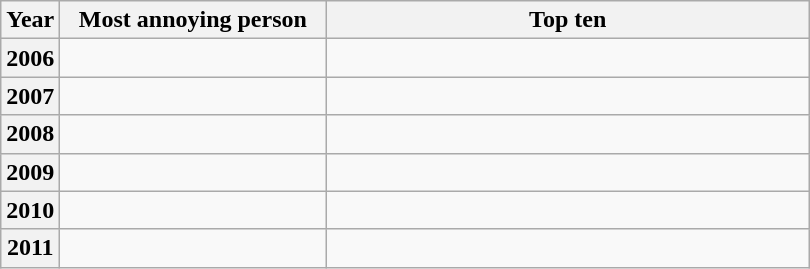<table class="wikitable plainrowheaders sortable">
<tr>
<th scope=col>Year</th>
<th scope=col width=170px>Most annoying person</th>
<th scope=col width=315px class=unsortable>Top ten</th>
</tr>
<tr>
<th scope=row style="text-align:center;">2006</th>
<td align=center></td>
<td></td>
</tr>
<tr>
<th scope=row style="text-align:center;">2007</th>
<td align=center></td>
<td></td>
</tr>
<tr>
<th scope=row style="text-align:center;">2008</th>
<td align=center></td>
<td></td>
</tr>
<tr>
<th scope=row style="text-align:center;">2009</th>
<td align=center></td>
<td></td>
</tr>
<tr>
<th scope=row style="text-align:center;">2010</th>
<td align=center></td>
<td></td>
</tr>
<tr>
<th scope=row style="text-align:center;">2011</th>
<td align=center></td>
<td></td>
</tr>
</table>
